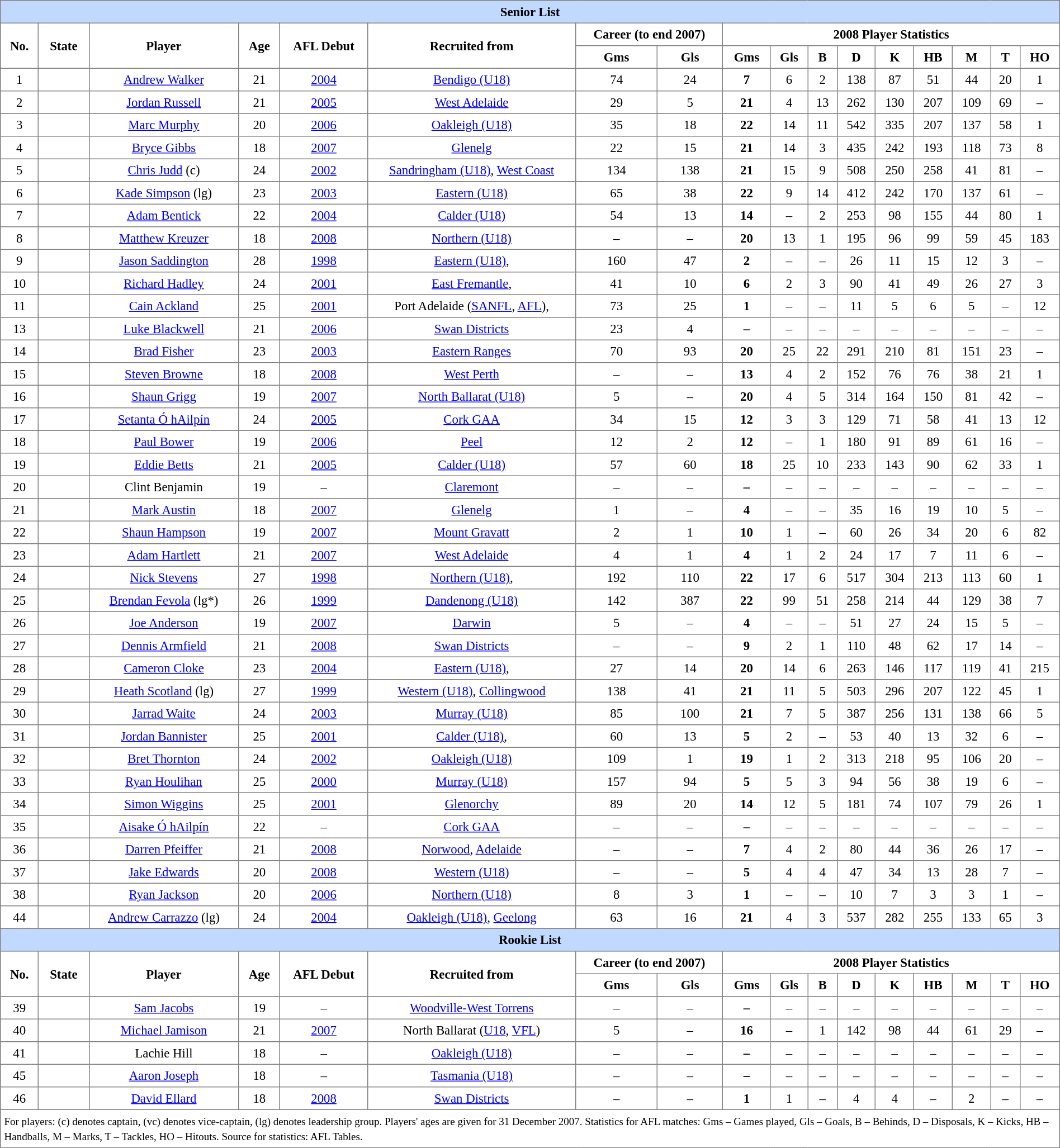<table border="1" cellpadding="4" cellspacing="0"  style="text-align:center; font-size:95%; border-collapse:collapse;">
<tr style="background:#C1D8FF;">
<th colspan="17">Senior List</th>
</tr>
<tr>
<td rowspan="2"><strong>No. </strong></td>
<td rowspan="2"><strong>State</strong></td>
<td rowspan="2"><strong>Player </strong></td>
<td rowspan="2"><strong>Age </strong></td>
<td rowspan="2"><strong>AFL Debut </strong></td>
<td rowspan="2"><strong>Recruited from </strong></td>
<td colspan="2"><strong>Career (to end 2007) </strong></td>
<td colspan="9"><strong>2008 Player Statistics</strong></td>
</tr>
<tr>
<th>Gms</th>
<th>Gls</th>
<th>Gms</th>
<th>Gls</th>
<th>B</th>
<th>D</th>
<th>K</th>
<th>HB</th>
<th>M</th>
<th>T</th>
<th>HO</th>
</tr>
<tr>
<td>1</td>
<td></td>
<td><a href='#'>Andrew Walker</a></td>
<td>21</td>
<td><a href='#'>2004</a></td>
<td><a href='#'>Bendigo (U18)</a></td>
<td>74</td>
<td>24</td>
<td><strong>7</strong></td>
<td>6</td>
<td>2</td>
<td>138</td>
<td>87</td>
<td>51</td>
<td>44</td>
<td>20</td>
<td>1</td>
</tr>
<tr>
<td>2</td>
<td></td>
<td><a href='#'>Jordan Russell</a></td>
<td>21</td>
<td><a href='#'>2005</a></td>
<td><a href='#'>West Adelaide</a></td>
<td>29</td>
<td>5</td>
<td><strong>21</strong></td>
<td>4</td>
<td>13</td>
<td>262</td>
<td>130</td>
<td>207</td>
<td>109</td>
<td>69</td>
<td>–</td>
</tr>
<tr>
<td>3</td>
<td></td>
<td><a href='#'>Marc Murphy</a></td>
<td>20</td>
<td><a href='#'>2006</a></td>
<td><a href='#'>Oakleigh (U18)</a></td>
<td>35</td>
<td>18</td>
<td><strong>22</strong></td>
<td>14</td>
<td>11</td>
<td>542</td>
<td>335</td>
<td>207</td>
<td>137</td>
<td>58</td>
<td>1</td>
</tr>
<tr>
<td>4</td>
<td></td>
<td><a href='#'>Bryce Gibbs</a></td>
<td>18</td>
<td><a href='#'>2007</a></td>
<td><a href='#'>Glenelg</a></td>
<td>22</td>
<td>15</td>
<td><strong>21</strong></td>
<td>14</td>
<td>3</td>
<td>435</td>
<td>242</td>
<td>193</td>
<td>118</td>
<td>73</td>
<td>8</td>
</tr>
<tr>
<td>5</td>
<td></td>
<td><a href='#'>Chris Judd</a> (c)</td>
<td>24</td>
<td><a href='#'>2002</a></td>
<td><a href='#'>Sandringham (U18)</a>, <a href='#'>West Coast</a></td>
<td>134</td>
<td>138</td>
<td><strong>21</strong></td>
<td>15</td>
<td>9</td>
<td>508</td>
<td>250</td>
<td>258</td>
<td>41</td>
<td>81</td>
<td>–</td>
</tr>
<tr>
<td>6</td>
<td></td>
<td><a href='#'>Kade Simpson</a> (lg)</td>
<td>23</td>
<td><a href='#'>2003</a></td>
<td><a href='#'>Eastern (U18)</a></td>
<td>65</td>
<td>38</td>
<td><strong>22</strong></td>
<td>9</td>
<td>14</td>
<td>412</td>
<td>242</td>
<td>170</td>
<td>137</td>
<td>61</td>
<td>–</td>
</tr>
<tr>
<td>7</td>
<td></td>
<td><a href='#'>Adam Bentick</a></td>
<td>22</td>
<td><a href='#'>2004</a></td>
<td><a href='#'>Calder (U18)</a></td>
<td>54</td>
<td>13</td>
<td><strong>14</strong></td>
<td>–</td>
<td>2</td>
<td>253</td>
<td>98</td>
<td>155</td>
<td>44</td>
<td>80</td>
<td>1</td>
</tr>
<tr>
<td>8</td>
<td></td>
<td><a href='#'>Matthew Kreuzer</a></td>
<td>18</td>
<td><a href='#'>2008</a></td>
<td><a href='#'>Northern (U18)</a></td>
<td>–</td>
<td>–</td>
<td><strong>20</strong></td>
<td>13</td>
<td>1</td>
<td>195</td>
<td>96</td>
<td>99</td>
<td>59</td>
<td>45</td>
<td>183</td>
</tr>
<tr>
<td>9</td>
<td></td>
<td><a href='#'>Jason Saddington</a></td>
<td>28</td>
<td><a href='#'>1998</a></td>
<td><a href='#'>Eastern (U18)</a>, </td>
<td>160</td>
<td>47</td>
<td><strong>2</strong></td>
<td>–</td>
<td>–</td>
<td>26</td>
<td>11</td>
<td>15</td>
<td>12</td>
<td>3</td>
<td>–</td>
</tr>
<tr>
<td>10</td>
<td></td>
<td><a href='#'>Richard Hadley</a></td>
<td>24</td>
<td><a href='#'>2001</a></td>
<td><a href='#'>East Fremantle</a>, </td>
<td>41</td>
<td>10</td>
<td><strong>6</strong></td>
<td>2</td>
<td>3</td>
<td>90</td>
<td>41</td>
<td>49</td>
<td>26</td>
<td>27</td>
<td>3</td>
</tr>
<tr>
<td>11</td>
<td></td>
<td><a href='#'>Cain Ackland</a></td>
<td>25</td>
<td><a href='#'>2001</a></td>
<td>Port Adelaide (<a href='#'>SANFL</a>, <a href='#'>AFL</a>), </td>
<td>73</td>
<td>25</td>
<td><strong>1</strong></td>
<td>–</td>
<td>–</td>
<td>11</td>
<td>5</td>
<td>6</td>
<td>5</td>
<td>–</td>
<td>12</td>
</tr>
<tr>
<td>13</td>
<td></td>
<td><a href='#'>Luke Blackwell</a></td>
<td>21</td>
<td><a href='#'>2006</a></td>
<td><a href='#'>Swan Districts</a></td>
<td>23</td>
<td>4</td>
<td><strong>–</strong></td>
<td>–</td>
<td>–</td>
<td>–</td>
<td>–</td>
<td>–</td>
<td>–</td>
<td>–</td>
<td>–</td>
</tr>
<tr>
<td>14</td>
<td></td>
<td><a href='#'>Brad Fisher</a></td>
<td>23</td>
<td><a href='#'>2003</a></td>
<td><a href='#'>Eastern Ranges</a></td>
<td>70</td>
<td>93</td>
<td><strong>20</strong></td>
<td>25</td>
<td>22</td>
<td>291</td>
<td>210</td>
<td>81</td>
<td>151</td>
<td>23</td>
<td>–</td>
</tr>
<tr>
<td>15</td>
<td></td>
<td><a href='#'>Steven Browne</a></td>
<td>18</td>
<td><a href='#'>2008</a></td>
<td><a href='#'>West Perth</a></td>
<td>–</td>
<td>–</td>
<td><strong>13</strong></td>
<td>4</td>
<td>2</td>
<td>152</td>
<td>76</td>
<td>76</td>
<td>38</td>
<td>21</td>
<td>1</td>
</tr>
<tr>
<td>16</td>
<td></td>
<td><a href='#'>Shaun Grigg</a></td>
<td>19</td>
<td><a href='#'>2007</a></td>
<td><a href='#'>North Ballarat (U18)</a></td>
<td>5</td>
<td>–</td>
<td><strong>20</strong></td>
<td>4</td>
<td>5</td>
<td>314</td>
<td>164</td>
<td>150</td>
<td>81</td>
<td>42</td>
<td>–</td>
</tr>
<tr>
<td>17</td>
<td></td>
<td><a href='#'>Setanta Ó hAilpín</a></td>
<td>24</td>
<td><a href='#'>2005</a></td>
<td><a href='#'>Cork GAA</a></td>
<td>34</td>
<td>15</td>
<td><strong>12</strong></td>
<td>3</td>
<td>3</td>
<td>129</td>
<td>71</td>
<td>58</td>
<td>41</td>
<td>13</td>
<td>12</td>
</tr>
<tr>
<td>18</td>
<td></td>
<td><a href='#'>Paul Bower</a></td>
<td>19</td>
<td><a href='#'>2006</a></td>
<td><a href='#'>Peel</a></td>
<td>12</td>
<td>2</td>
<td><strong>12</strong></td>
<td>–</td>
<td>1</td>
<td>180</td>
<td>91</td>
<td>89</td>
<td>61</td>
<td>16</td>
<td>–</td>
</tr>
<tr>
<td>19</td>
<td></td>
<td><a href='#'>Eddie Betts</a></td>
<td>21</td>
<td><a href='#'>2005</a></td>
<td><a href='#'>Calder (U18)</a></td>
<td>57</td>
<td>60</td>
<td><strong>18</strong></td>
<td>25</td>
<td>10</td>
<td>233</td>
<td>143</td>
<td>90</td>
<td>62</td>
<td>33</td>
<td>1</td>
</tr>
<tr>
<td>20</td>
<td></td>
<td>Clint Benjamin</td>
<td>19</td>
<td>–</td>
<td><a href='#'>Claremont</a></td>
<td>–</td>
<td>–</td>
<td><strong>–</strong></td>
<td>–</td>
<td>–</td>
<td>–</td>
<td>–</td>
<td>–</td>
<td>–</td>
<td>–</td>
<td>–</td>
</tr>
<tr>
<td>21</td>
<td></td>
<td><a href='#'>Mark Austin</a></td>
<td>18</td>
<td><a href='#'>2007</a></td>
<td><a href='#'>Glenelg</a></td>
<td>1</td>
<td>–</td>
<td><strong>4</strong></td>
<td>–</td>
<td>–</td>
<td>35</td>
<td>16</td>
<td>19</td>
<td>10</td>
<td>5</td>
<td>–</td>
</tr>
<tr>
<td>22</td>
<td></td>
<td><a href='#'>Shaun Hampson</a></td>
<td>19</td>
<td><a href='#'>2007</a></td>
<td><a href='#'>Mount Gravatt</a></td>
<td>2</td>
<td>1</td>
<td><strong>10</strong></td>
<td>1</td>
<td>–</td>
<td>60</td>
<td>26</td>
<td>34</td>
<td>20</td>
<td>6</td>
<td>82</td>
</tr>
<tr>
<td>23</td>
<td></td>
<td><a href='#'>Adam Hartlett</a></td>
<td>21</td>
<td><a href='#'>2007</a></td>
<td><a href='#'>West Adelaide</a></td>
<td>4</td>
<td>1</td>
<td><strong>4</strong></td>
<td>1</td>
<td>2</td>
<td>24</td>
<td>17</td>
<td>7</td>
<td>11</td>
<td>6</td>
<td>–</td>
</tr>
<tr>
<td>24</td>
<td></td>
<td><a href='#'>Nick Stevens</a></td>
<td>27</td>
<td><a href='#'>1998</a></td>
<td><a href='#'>Northern (U18)</a>, </td>
<td>192</td>
<td>110</td>
<td><strong>22</strong></td>
<td>17</td>
<td>6</td>
<td>517</td>
<td>304</td>
<td>213</td>
<td>113</td>
<td>60</td>
<td>1</td>
</tr>
<tr>
<td>25</td>
<td></td>
<td><a href='#'>Brendan Fevola</a> (lg*)</td>
<td>26</td>
<td><a href='#'>1999</a></td>
<td><a href='#'>Dandenong (U18)</a></td>
<td>142</td>
<td>387</td>
<td><strong>22</strong></td>
<td>99</td>
<td>51</td>
<td>258</td>
<td>214</td>
<td>44</td>
<td>129</td>
<td>38</td>
<td>7</td>
</tr>
<tr>
<td>26</td>
<td></td>
<td><a href='#'>Joe Anderson</a></td>
<td>19</td>
<td><a href='#'>2007</a></td>
<td><a href='#'>Darwin</a></td>
<td>5</td>
<td>–</td>
<td><strong>4</strong></td>
<td>–</td>
<td>–</td>
<td>51</td>
<td>27</td>
<td>24</td>
<td>15</td>
<td>5</td>
<td>–</td>
</tr>
<tr>
<td>27</td>
<td></td>
<td><a href='#'>Dennis Armfield</a></td>
<td>21</td>
<td><a href='#'>2008</a></td>
<td><a href='#'>Swan Districts</a></td>
<td>–</td>
<td>–</td>
<td><strong>9</strong></td>
<td>2</td>
<td>1</td>
<td>110</td>
<td>48</td>
<td>62</td>
<td>17</td>
<td>14</td>
<td>–</td>
</tr>
<tr>
<td>28</td>
<td></td>
<td><a href='#'>Cameron Cloke</a></td>
<td>23</td>
<td><a href='#'>2004</a></td>
<td><a href='#'>Eastern (U18)</a>, </td>
<td>27</td>
<td>14</td>
<td><strong>20</strong></td>
<td>14</td>
<td>6</td>
<td>263</td>
<td>146</td>
<td>117</td>
<td>119</td>
<td>41</td>
<td>215</td>
</tr>
<tr>
<td>29</td>
<td></td>
<td><a href='#'>Heath Scotland</a> (lg)</td>
<td>27</td>
<td><a href='#'>1999</a></td>
<td><a href='#'>Western (U18)</a>, <a href='#'>Collingwood</a></td>
<td>138</td>
<td>41</td>
<td><strong>21</strong></td>
<td>11</td>
<td>5</td>
<td>503</td>
<td>296</td>
<td>207</td>
<td>122</td>
<td>45</td>
<td>1</td>
</tr>
<tr>
<td>30</td>
<td></td>
<td><a href='#'>Jarrad Waite</a></td>
<td>24</td>
<td><a href='#'>2003</a></td>
<td><a href='#'>Murray (U18)</a></td>
<td>85</td>
<td>100</td>
<td><strong>21</strong></td>
<td>7</td>
<td>5</td>
<td>387</td>
<td>256</td>
<td>131</td>
<td>138</td>
<td>66</td>
<td>5</td>
</tr>
<tr>
<td>31</td>
<td></td>
<td><a href='#'>Jordan Bannister</a></td>
<td>25</td>
<td><a href='#'>2001</a></td>
<td><a href='#'>Calder (U18)</a>, </td>
<td>60</td>
<td>13</td>
<td><strong>5</strong></td>
<td>2</td>
<td>–</td>
<td>53</td>
<td>40</td>
<td>13</td>
<td>32</td>
<td>6</td>
<td>–</td>
</tr>
<tr>
<td>32</td>
<td></td>
<td><a href='#'>Bret Thornton</a></td>
<td>24</td>
<td><a href='#'>2002</a></td>
<td><a href='#'>Oakleigh (U18)</a></td>
<td>109</td>
<td>1</td>
<td><strong>19</strong></td>
<td>1</td>
<td>2</td>
<td>313</td>
<td>218</td>
<td>95</td>
<td>106</td>
<td>20</td>
<td>–</td>
</tr>
<tr>
<td>33</td>
<td></td>
<td><a href='#'>Ryan Houlihan</a></td>
<td>25</td>
<td><a href='#'>2000</a></td>
<td><a href='#'>Murray (U18)</a></td>
<td>157</td>
<td>94</td>
<td><strong>5</strong></td>
<td>5</td>
<td>3</td>
<td>94</td>
<td>56</td>
<td>38</td>
<td>19</td>
<td>6</td>
<td>–</td>
</tr>
<tr>
<td>34</td>
<td></td>
<td><a href='#'>Simon Wiggins</a></td>
<td>25</td>
<td><a href='#'>2001</a></td>
<td><a href='#'>Glenorchy</a></td>
<td>89</td>
<td>20</td>
<td><strong>14</strong></td>
<td>12</td>
<td>5</td>
<td>181</td>
<td>74</td>
<td>107</td>
<td>79</td>
<td>26</td>
<td>1</td>
</tr>
<tr>
<td>35</td>
<td></td>
<td><a href='#'>Aisake Ó hAilpín</a></td>
<td>22</td>
<td>–</td>
<td><a href='#'>Cork GAA</a></td>
<td>–</td>
<td>–</td>
<td><strong>–</strong></td>
<td>–</td>
<td>–</td>
<td>–</td>
<td>–</td>
<td>–</td>
<td>–</td>
<td>–</td>
<td>–</td>
</tr>
<tr>
<td>36</td>
<td></td>
<td><a href='#'>Darren Pfeiffer</a></td>
<td>21</td>
<td><a href='#'>2008</a></td>
<td><a href='#'>Norwood</a>, <a href='#'>Adelaide</a></td>
<td>–</td>
<td>–</td>
<td><strong>7</strong></td>
<td>4</td>
<td>2</td>
<td>80</td>
<td>44</td>
<td>36</td>
<td>26</td>
<td>17</td>
<td>–</td>
</tr>
<tr>
<td>37</td>
<td></td>
<td><a href='#'>Jake Edwards</a></td>
<td>20</td>
<td><a href='#'>2008</a></td>
<td><a href='#'>Western (U18)</a></td>
<td>–</td>
<td>–</td>
<td><strong>5</strong></td>
<td>4</td>
<td>4</td>
<td>47</td>
<td>34</td>
<td>13</td>
<td>28</td>
<td>7</td>
<td>–</td>
</tr>
<tr>
<td>38</td>
<td></td>
<td><a href='#'>Ryan Jackson</a></td>
<td>20</td>
<td><a href='#'>2006</a></td>
<td><a href='#'>Northern (U18)</a></td>
<td>8</td>
<td>3</td>
<td><strong>1</strong></td>
<td>–</td>
<td>–</td>
<td>10</td>
<td>7</td>
<td>3</td>
<td>3</td>
<td>1</td>
<td>–</td>
</tr>
<tr>
<td>44</td>
<td></td>
<td><a href='#'>Andrew Carrazzo</a> (lg)</td>
<td>24</td>
<td><a href='#'>2004</a></td>
<td><a href='#'>Oakleigh (U18)</a>, <a href='#'>Geelong</a></td>
<td>63</td>
<td>16</td>
<td><strong>21</strong></td>
<td>4</td>
<td>3</td>
<td>537</td>
<td>282</td>
<td>255</td>
<td>133</td>
<td>65</td>
<td>3</td>
</tr>
<tr>
<th colspan="17" style="background:#C1D8FF;">Rookie List</th>
</tr>
<tr>
<td rowspan="2"><strong>No. </strong></td>
<td rowspan="2"><strong>State</strong></td>
<td rowspan="2"><strong>Player </strong></td>
<td rowspan="2"><strong>Age </strong></td>
<td rowspan="2"><strong>AFL Debut </strong></td>
<td rowspan="2"><strong>Recruited from </strong></td>
<td colspan="2"><strong>Career (to end 2007) </strong></td>
<td colspan="9"><strong>2008 Player Statistics</strong></td>
</tr>
<tr>
<th>Gms</th>
<th>Gls</th>
<th>Gms</th>
<th>Gls</th>
<th>B</th>
<th>D</th>
<th>K</th>
<th>HB</th>
<th>M</th>
<th>T</th>
<th>HO</th>
</tr>
<tr>
<td>39</td>
<td></td>
<td><a href='#'>Sam Jacobs</a></td>
<td>19</td>
<td>–</td>
<td><a href='#'>Woodville-West Torrens</a></td>
<td>–</td>
<td>–</td>
<td><strong>–</strong></td>
<td>–</td>
<td>–</td>
<td>–</td>
<td>–</td>
<td>–</td>
<td>–</td>
<td>–</td>
<td>–</td>
</tr>
<tr>
<td>40</td>
<td></td>
<td><a href='#'>Michael Jamison</a></td>
<td>21</td>
<td><a href='#'>2007</a></td>
<td>North Ballarat (<a href='#'>U18</a>, <a href='#'>VFL</a>)</td>
<td>5</td>
<td>–</td>
<td><strong>16</strong></td>
<td>–</td>
<td>1</td>
<td>142</td>
<td>98</td>
<td>44</td>
<td>61</td>
<td>29</td>
<td>–</td>
</tr>
<tr>
<td>41</td>
<td></td>
<td>Lachie Hill</td>
<td>18</td>
<td>–</td>
<td><a href='#'>Oakleigh (U18)</a></td>
<td>–</td>
<td>–</td>
<td><strong>–</strong></td>
<td>–</td>
<td>–</td>
<td>–</td>
<td>–</td>
<td>–</td>
<td>–</td>
<td>–</td>
<td>–</td>
</tr>
<tr>
<td>45</td>
<td></td>
<td><a href='#'>Aaron Joseph</a></td>
<td>18</td>
<td>–</td>
<td><a href='#'>Tasmania (U18)</a></td>
<td>–</td>
<td>–</td>
<td><strong>–</strong></td>
<td>–</td>
<td>–</td>
<td>–</td>
<td>–</td>
<td>–</td>
<td>–</td>
<td>–</td>
<td>–</td>
</tr>
<tr>
<td>46</td>
<td></td>
<td><a href='#'>David Ellard</a></td>
<td>18</td>
<td><a href='#'>2008</a></td>
<td><a href='#'>Swan Districts</a></td>
<td>–</td>
<td>–</td>
<td><strong>1</strong></td>
<td>1</td>
<td>–</td>
<td>4</td>
<td>4</td>
<td>–</td>
<td>2</td>
<td>–</td>
<td>–</td>
</tr>
<tr>
<td colspan="17" align=left><small>For players: (c) denotes captain, (vc) denotes vice-captain, (lg) denotes leadership group. Players' ages are given for 31 December 2007. Statistics for AFL matches: Gms – Games played, Gls – Goals, B – Behinds, D – Disposals, K – Kicks, HB – Handballs, M – Marks, T – Tackles, HO – Hitouts. Source for statistics: AFL Tables.</small></td>
</tr>
</table>
